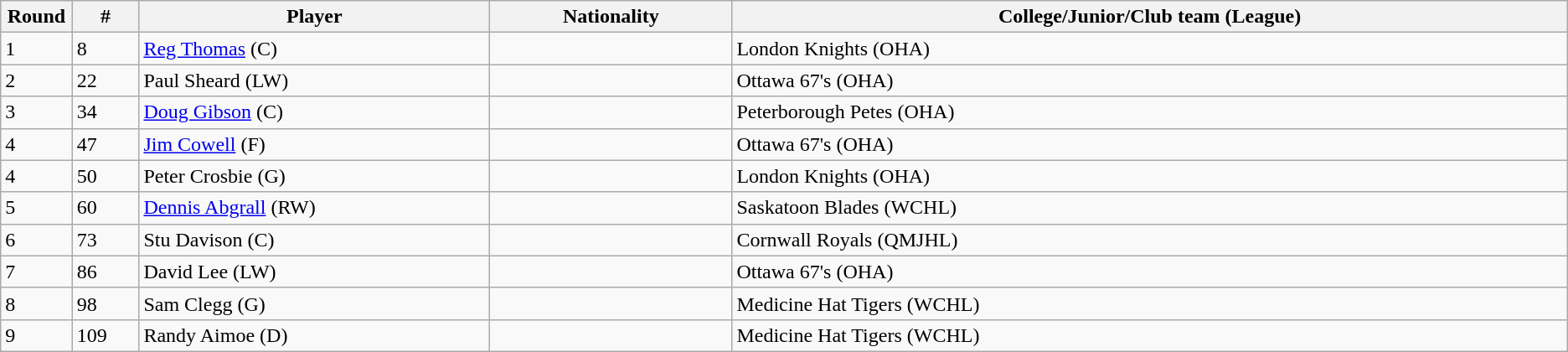<table class="wikitable">
<tr align="center">
<th bgcolor="#DDDDFF" width="4.0%">Round</th>
<th bgcolor="#DDDDFF" width="4.0%">#</th>
<th bgcolor="#DDDDFF" width="21.0%">Player</th>
<th bgcolor="#DDDDFF" width="14.5%">Nationality</th>
<th bgcolor="#DDDDFF" width="50.0%">College/Junior/Club team (League)</th>
</tr>
<tr>
<td>1</td>
<td>8</td>
<td><a href='#'>Reg Thomas</a> (C)</td>
<td></td>
<td>London Knights (OHA)</td>
</tr>
<tr>
<td>2</td>
<td>22</td>
<td>Paul Sheard (LW)</td>
<td></td>
<td>Ottawa 67's (OHA)</td>
</tr>
<tr>
<td>3</td>
<td>34</td>
<td><a href='#'>Doug Gibson</a> (C)</td>
<td></td>
<td>Peterborough Petes (OHA)</td>
</tr>
<tr>
<td>4</td>
<td>47</td>
<td><a href='#'>Jim Cowell</a> (F)</td>
<td></td>
<td>Ottawa 67's (OHA)</td>
</tr>
<tr>
<td>4</td>
<td>50</td>
<td>Peter Crosbie (G)</td>
<td></td>
<td>London Knights (OHA)</td>
</tr>
<tr>
<td>5</td>
<td>60</td>
<td><a href='#'>Dennis Abgrall</a> (RW)</td>
<td></td>
<td>Saskatoon Blades (WCHL)</td>
</tr>
<tr>
<td>6</td>
<td>73</td>
<td>Stu Davison (C)</td>
<td></td>
<td>Cornwall Royals (QMJHL)</td>
</tr>
<tr>
<td>7</td>
<td>86</td>
<td>David Lee (LW)</td>
<td></td>
<td>Ottawa 67's (OHA)</td>
</tr>
<tr>
<td>8</td>
<td>98</td>
<td>Sam Clegg (G)</td>
<td></td>
<td>Medicine Hat Tigers (WCHL)</td>
</tr>
<tr>
<td>9</td>
<td>109</td>
<td>Randy Aimoe (D)</td>
<td></td>
<td>Medicine Hat Tigers (WCHL)</td>
</tr>
</table>
